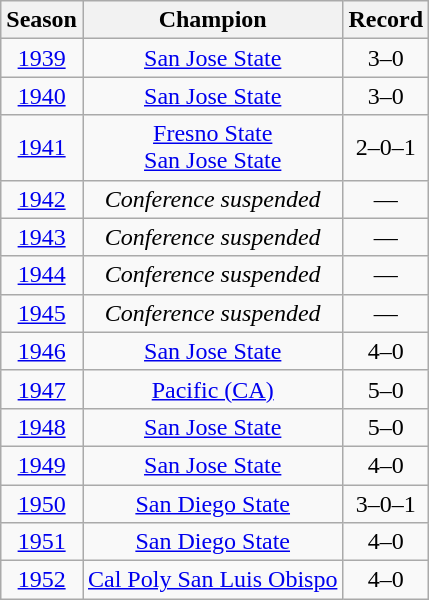<table class="wikitable" style="text-align:center">
<tr>
<th>Season</th>
<th>Champion</th>
<th>Record</th>
</tr>
<tr>
<td><a href='#'>1939</a></td>
<td><a href='#'>San Jose State</a></td>
<td>3–0</td>
</tr>
<tr>
<td><a href='#'>1940</a></td>
<td><a href='#'>San Jose State</a></td>
<td>3–0</td>
</tr>
<tr>
<td><a href='#'>1941</a></td>
<td><a href='#'>Fresno State</a><br><a href='#'>San Jose State</a></td>
<td>2–0–1</td>
</tr>
<tr>
<td><a href='#'>1942</a></td>
<td><em>Conference suspended</em></td>
<td>—</td>
</tr>
<tr>
<td><a href='#'>1943</a></td>
<td><em>Conference suspended</em></td>
<td>—</td>
</tr>
<tr>
<td><a href='#'>1944</a></td>
<td><em>Conference suspended</em></td>
<td>—</td>
</tr>
<tr>
<td><a href='#'>1945</a></td>
<td><em>Conference suspended</em></td>
<td>—</td>
</tr>
<tr>
<td><a href='#'>1946</a></td>
<td><a href='#'>San Jose State</a></td>
<td>4–0</td>
</tr>
<tr>
<td><a href='#'>1947</a></td>
<td><a href='#'>Pacific (CA)</a></td>
<td>5–0</td>
</tr>
<tr>
<td><a href='#'>1948</a></td>
<td><a href='#'>San Jose State</a></td>
<td>5–0</td>
</tr>
<tr>
<td><a href='#'>1949</a></td>
<td><a href='#'>San Jose State</a></td>
<td>4–0</td>
</tr>
<tr>
<td><a href='#'>1950</a></td>
<td><a href='#'>San Diego State</a></td>
<td>3–0–1</td>
</tr>
<tr>
<td><a href='#'>1951</a></td>
<td><a href='#'>San Diego State</a></td>
<td>4–0</td>
</tr>
<tr>
<td><a href='#'>1952</a></td>
<td><a href='#'>Cal Poly San Luis Obispo</a></td>
<td>4–0</td>
</tr>
</table>
